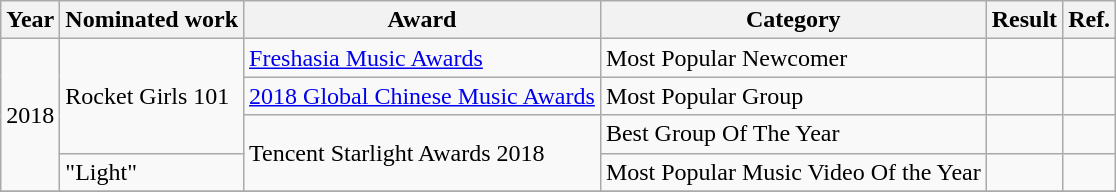<table class="wikitable sortable plainrowheaders">
<tr>
<th width=10>Year</th>
<th>Nominated work</th>
<th>Award</th>
<th>Category</th>
<th>Result</th>
<th>Ref.</th>
</tr>
<tr>
<td rowspan="4">2018</td>
<td rowspan="3">Rocket Girls 101</td>
<td><a href='#'>Freshasia Music Awards</a></td>
<td>Most Popular Newcomer</td>
<td></td>
<td></td>
</tr>
<tr>
<td><a href='#'>2018 Global Chinese Music Awards</a></td>
<td>Most Popular Group</td>
<td></td>
<td></td>
</tr>
<tr>
<td rowspan="2">Tencent Starlight Awards 2018</td>
<td>Best Group Of The Year</td>
<td></td>
<td></td>
</tr>
<tr>
<td rowspan="1">"Light"</td>
<td>Most Popular Music Video Of the Year</td>
<td></td>
<td></td>
</tr>
<tr>
</tr>
</table>
